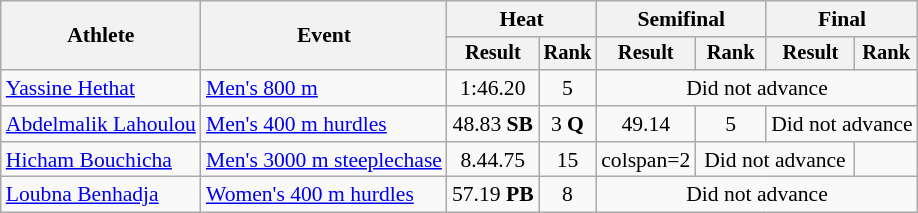<table class="wikitable" style="font-size:90%">
<tr>
<th rowspan="2">Athlete</th>
<th rowspan="2">Event</th>
<th colspan="2">Heat</th>
<th colspan="2">Semifinal</th>
<th colspan="2">Final</th>
</tr>
<tr style="font-size:95%">
<th>Result</th>
<th>Rank</th>
<th>Result</th>
<th>Rank</th>
<th>Result</th>
<th>Rank</th>
</tr>
<tr align=center>
<td align=left><a href='#'>Yassine Hethat</a></td>
<td align=left><a href='#'>Men's 800 m</a></td>
<td>1:46.20</td>
<td>5</td>
<td colspan="4">Did not advance</td>
</tr>
<tr align="center">
<td align="left"><a href='#'>Abdelmalik Lahoulou</a></td>
<td align="left"><a href='#'>Men's 400 m hurdles</a></td>
<td>48.83 <strong>SB</strong></td>
<td>3 <strong>Q</strong></td>
<td>49.14</td>
<td>5</td>
<td colspan="2">Did not advance</td>
</tr>
<tr align="center">
<td align="left"><a href='#'>Hicham Bouchicha</a></td>
<td align="left"><a href='#'>Men's 3000 m steeplechase</a></td>
<td>8.44.75</td>
<td>15</td>
<td>colspan=2 </td>
<td colspan="2">Did not advance</td>
</tr>
<tr align=center>
<td align="left"><a href='#'>Loubna Benhadja</a></td>
<td align="left"><a href='#'>Women's 400 m hurdles</a></td>
<td>57.19 <strong>PB</strong></td>
<td>8</td>
<td colspan=4>Did not advance</td>
</tr>
</table>
